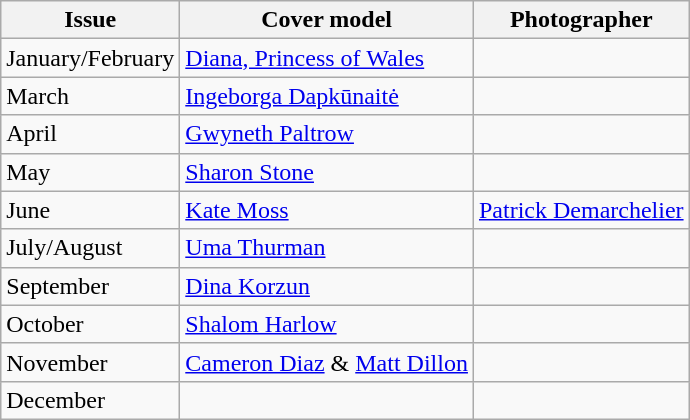<table class="sortable wikitable">
<tr>
<th>Issue</th>
<th>Cover model</th>
<th>Photographer</th>
</tr>
<tr>
<td>January/February</td>
<td><a href='#'>Diana, Princess of Wales</a></td>
<td></td>
</tr>
<tr>
<td>March</td>
<td><a href='#'>Ingeborga Dapkūnaitė</a></td>
<td></td>
</tr>
<tr>
<td>April</td>
<td><a href='#'>Gwyneth Paltrow</a></td>
<td></td>
</tr>
<tr>
<td>May</td>
<td><a href='#'>Sharon Stone</a></td>
<td></td>
</tr>
<tr>
<td>June</td>
<td><a href='#'>Kate Moss</a></td>
<td><a href='#'>Patrick Demarchelier</a></td>
</tr>
<tr>
<td>July/August</td>
<td><a href='#'>Uma Thurman</a></td>
<td></td>
</tr>
<tr>
<td>September</td>
<td><a href='#'>Dina Korzun</a></td>
<td></td>
</tr>
<tr>
<td>October</td>
<td><a href='#'>Shalom Harlow</a></td>
<td></td>
</tr>
<tr>
<td>November</td>
<td><a href='#'>Cameron Diaz</a> & <a href='#'>Matt Dillon</a></td>
<td></td>
</tr>
<tr>
<td>December</td>
<td></td>
<td></td>
</tr>
</table>
